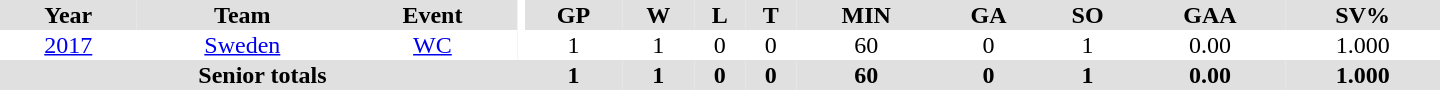<table border="0" cellpadding="1" cellspacing="0" ID="Table3" style="text-align:center; width:60em">
<tr ALIGN="center" bgcolor="#e0e0e0">
<th>Year</th>
<th>Team</th>
<th>Event</th>
<th rowspan="99" bgcolor="#ffffff"></th>
<th>GP</th>
<th>W</th>
<th>L</th>
<th>T</th>
<th>MIN</th>
<th>GA</th>
<th>SO</th>
<th>GAA</th>
<th>SV%</th>
</tr>
<tr>
<td><a href='#'>2017</a></td>
<td><a href='#'>Sweden</a></td>
<td><a href='#'>WC</a></td>
<td>1</td>
<td>1</td>
<td>0</td>
<td>0</td>
<td>60</td>
<td>0</td>
<td>1</td>
<td>0.00</td>
<td>1.000</td>
</tr>
<tr bgcolor="#e0e0e0">
<th colspan=4>Senior totals</th>
<th>1</th>
<th>1</th>
<th>0</th>
<th>0</th>
<th>60</th>
<th>0</th>
<th>1</th>
<th>0.00</th>
<th>1.000</th>
</tr>
</table>
